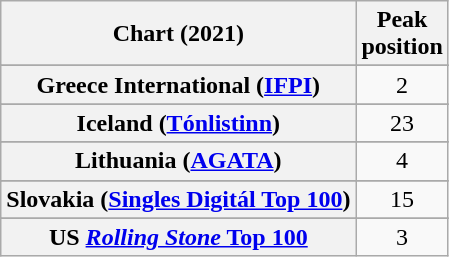<table class="wikitable sortable plainrowheaders" style="text-align:center">
<tr>
<th scope="col">Chart (2021)</th>
<th scope="col">Peak<br>position</th>
</tr>
<tr>
</tr>
<tr>
</tr>
<tr>
</tr>
<tr>
</tr>
<tr>
</tr>
<tr>
</tr>
<tr>
</tr>
<tr>
</tr>
<tr>
<th scope="row">Greece International (<a href='#'>IFPI</a>)</th>
<td>2</td>
</tr>
<tr>
</tr>
<tr>
</tr>
<tr>
<th scope="row">Iceland (<a href='#'>Tónlistinn</a>)</th>
<td>23</td>
</tr>
<tr>
</tr>
<tr>
<th scope="row">Lithuania (<a href='#'>AGATA</a>)</th>
<td>4</td>
</tr>
<tr>
</tr>
<tr>
</tr>
<tr>
</tr>
<tr>
<th scope="row">Slovakia (<a href='#'>Singles Digitál Top 100</a>)</th>
<td>15</td>
</tr>
<tr>
</tr>
<tr>
</tr>
<tr>
</tr>
<tr>
</tr>
<tr>
</tr>
<tr>
</tr>
<tr>
</tr>
<tr>
<th scope="row">US <a href='#'><em>Rolling Stone</em> Top 100</a></th>
<td>3</td>
</tr>
</table>
